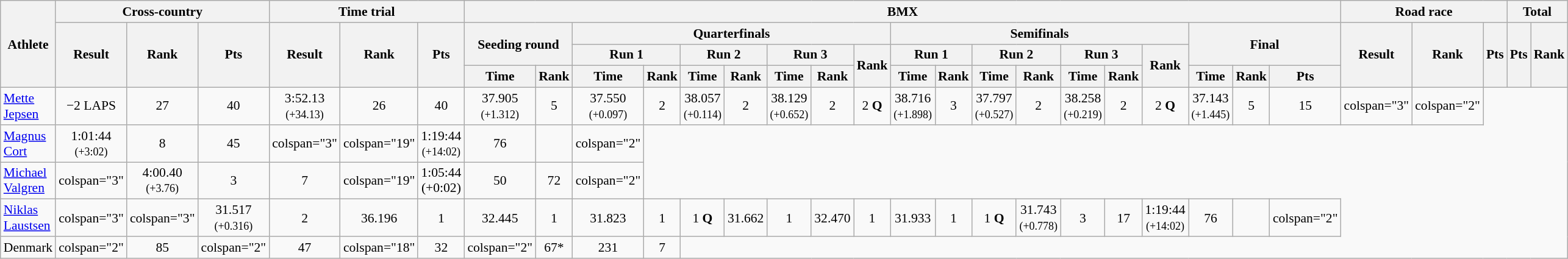<table class="wikitable" style="font-size:90%; text-align:center;">
<tr>
<th rowspan="4">Athlete</th>
<th colspan="3">Cross-country</th>
<th colspan="3">Time trial</th>
<th colspan="19">BMX</th>
<th colspan="3">Road race</th>
<th colspan="2">Total</th>
</tr>
<tr>
<th rowspan="3">Result</th>
<th rowspan="3">Rank</th>
<th rowspan="3">Pts</th>
<th rowspan="3">Result</th>
<th rowspan="3">Rank</th>
<th rowspan="3">Pts</th>
<th rowspan="2" colspan="2">Seeding round</th>
<th colspan="7">Quarterfinals</th>
<th colspan="7">Semifinals</th>
<th rowspan="2" colspan="3">Final</th>
<th rowspan="3">Result</th>
<th rowspan="3">Rank</th>
<th rowspan="3">Pts</th>
<th rowspan="3">Pts</th>
<th rowspan="3">Rank</th>
</tr>
<tr>
<th colspan="2">Run 1</th>
<th colspan="2">Run 2</th>
<th colspan="2">Run 3</th>
<th rowspan="2">Rank</th>
<th colspan="2">Run 1</th>
<th colspan="2">Run 2</th>
<th colspan="2">Run 3</th>
<th rowspan="2">Rank</th>
</tr>
<tr>
<th>Time</th>
<th>Rank</th>
<th>Time</th>
<th>Rank</th>
<th>Time</th>
<th>Rank</th>
<th>Time</th>
<th>Rank</th>
<th>Time</th>
<th>Rank</th>
<th>Time</th>
<th>Rank</th>
<th>Time</th>
<th>Rank</th>
<th>Time</th>
<th>Rank</th>
<th>Pts</th>
</tr>
<tr>
<td style="text-align:left;"><a href='#'>Mette Jepsen</a></td>
<td>−2 LAPS</td>
<td>27</td>
<td>40</td>
<td>3:52.13<br><small>(+34.13)</small></td>
<td>26</td>
<td>40</td>
<td>37.905<br><small>(+1.312)</small></td>
<td>5</td>
<td>37.550<br><small>(+0.097)</small></td>
<td>2</td>
<td>38.057<br><small>(+0.114)</small></td>
<td>2</td>
<td>38.129<br><small>(+0.652)</small></td>
<td>2</td>
<td>2 <strong>Q</strong></td>
<td>38.716<br><small>(+1.898)</small></td>
<td>3</td>
<td>37.797<br><small>(+0.527)</small></td>
<td>2</td>
<td>38.258<br><small>(+0.219)</small></td>
<td>2</td>
<td>2 <strong>Q</strong></td>
<td>37.143<br><small>(+1.445)</small></td>
<td>5</td>
<td>15</td>
<td>colspan="3" </td>
<td>colspan="2" </td>
</tr>
<tr>
<td style="text-align:left;"><a href='#'>Magnus Cort</a></td>
<td>1:01:44<br><small>(+3:02)</small></td>
<td>8</td>
<td>45</td>
<td>colspan="3" </td>
<td>colspan="19" </td>
<td>1:19:44<br><small>(+14:02)</small></td>
<td>76</td>
<td></td>
<td>colspan="2" </td>
</tr>
<tr>
<td style="text-align:left;"><a href='#'>Michael Valgren</a></td>
<td>colspan="3" </td>
<td>4:00.40<br><small>(+3.76)</small></td>
<td>3</td>
<td>7</td>
<td>colspan="19" </td>
<td>1:05:44<br>(+0:02)</td>
<td>50</td>
<td>72</td>
<td>colspan="2" </td>
</tr>
<tr>
<td style="text-align:left;"><a href='#'>Niklas Laustsen</a></td>
<td>colspan="3" </td>
<td>colspan="3" </td>
<td>31.517<br><small>(+0.316)</small></td>
<td>2</td>
<td>36.196</td>
<td>1</td>
<td>32.445</td>
<td>1</td>
<td>31.823</td>
<td>1</td>
<td>1 <strong>Q</strong></td>
<td>31.662</td>
<td>1</td>
<td>32.470</td>
<td>1</td>
<td>31.933</td>
<td>1</td>
<td>1 <strong>Q</strong></td>
<td>31.743<br><small>(+0.778)</small></td>
<td>3</td>
<td>17</td>
<td>1:19:44<br><small>(+14:02)</small></td>
<td>76</td>
<td></td>
<td>colspan="2" </td>
</tr>
<tr>
<td style="text-align:left;">Denmark</td>
<td>colspan="2" </td>
<td>85</td>
<td>colspan="2" </td>
<td>47</td>
<td>colspan="18" </td>
<td>32</td>
<td>colspan="2" </td>
<td>67*</td>
<td>231</td>
<td>7</td>
</tr>
</table>
